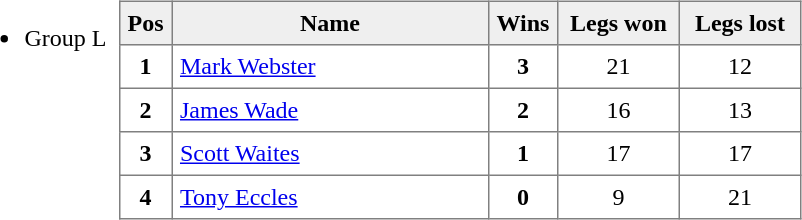<table>
<tr style="vertical-align: top;">
<td><br><ul><li>Group L</li></ul></td>
<td></td>
<td><br><table style=border-collapse:collapse border=1 cellspacing=0 cellpadding=5>
<tr style="text-align:center; background:#efefef;">
<th width=20>Pos</th>
<th width=200>Name</th>
<th width=20><strong>Wins</strong></th>
<th width=70>Legs won</th>
<th width=70>Legs lost</th>
</tr>
<tr align=center>
<td><strong>1</strong></td>
<td style="text-align:left;"> <a href='#'>Mark Webster</a></td>
<td><strong>3</strong></td>
<td>21</td>
<td>12</td>
</tr>
<tr align=center>
<td><strong>2</strong></td>
<td style="text-align:left;"> <a href='#'>James Wade</a></td>
<td><strong>2</strong></td>
<td>16</td>
<td>13</td>
</tr>
<tr align=center>
<td><strong>3</strong></td>
<td style="text-align:left;"> <a href='#'>Scott Waites</a></td>
<td><strong>1</strong></td>
<td>17</td>
<td>17</td>
</tr>
<tr align=center>
<td><strong>4</strong></td>
<td style="text-align:left;"> <a href='#'>Tony Eccles</a></td>
<td><strong>0</strong></td>
<td>9</td>
<td>21</td>
</tr>
</table>
</td>
</tr>
</table>
